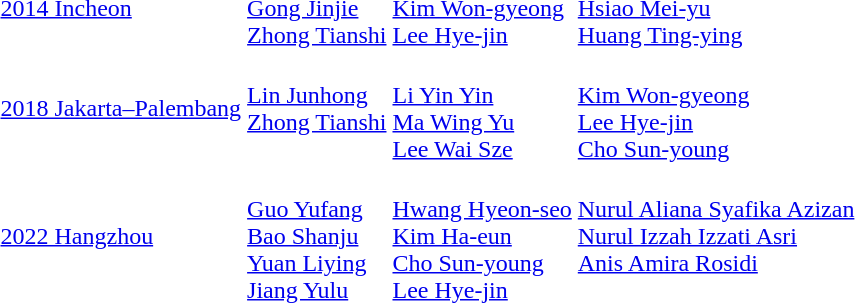<table>
<tr>
<td><a href='#'>2014 Incheon</a></td>
<td><br><a href='#'>Gong Jinjie</a><br><a href='#'>Zhong Tianshi</a></td>
<td><br><a href='#'>Kim Won-gyeong</a><br><a href='#'>Lee Hye-jin</a></td>
<td><br><a href='#'>Hsiao Mei-yu</a><br><a href='#'>Huang Ting-ying</a></td>
</tr>
<tr>
<td><a href='#'>2018 Jakarta–Palembang</a></td>
<td valign=top><br><a href='#'>Lin Junhong</a><br><a href='#'>Zhong Tianshi</a></td>
<td><br><a href='#'>Li Yin Yin</a><br><a href='#'>Ma Wing Yu</a><br><a href='#'>Lee Wai Sze</a></td>
<td><br><a href='#'>Kim Won-gyeong</a><br><a href='#'>Lee Hye-jin</a><br><a href='#'>Cho Sun-young</a></td>
</tr>
<tr>
<td><a href='#'>2022 Hangzhou</a></td>
<td><br><a href='#'>Guo Yufang</a><br><a href='#'>Bao Shanju</a><br><a href='#'>Yuan Liying</a><br><a href='#'>Jiang Yulu</a></td>
<td><br><a href='#'>Hwang Hyeon-seo</a><br><a href='#'>Kim Ha-eun</a><br><a href='#'>Cho Sun-young</a><br><a href='#'>Lee Hye-jin</a></td>
<td valign=top><br><a href='#'>Nurul Aliana Syafika Azizan</a><br><a href='#'>Nurul Izzah Izzati Asri</a><br><a href='#'>Anis Amira Rosidi</a></td>
</tr>
</table>
